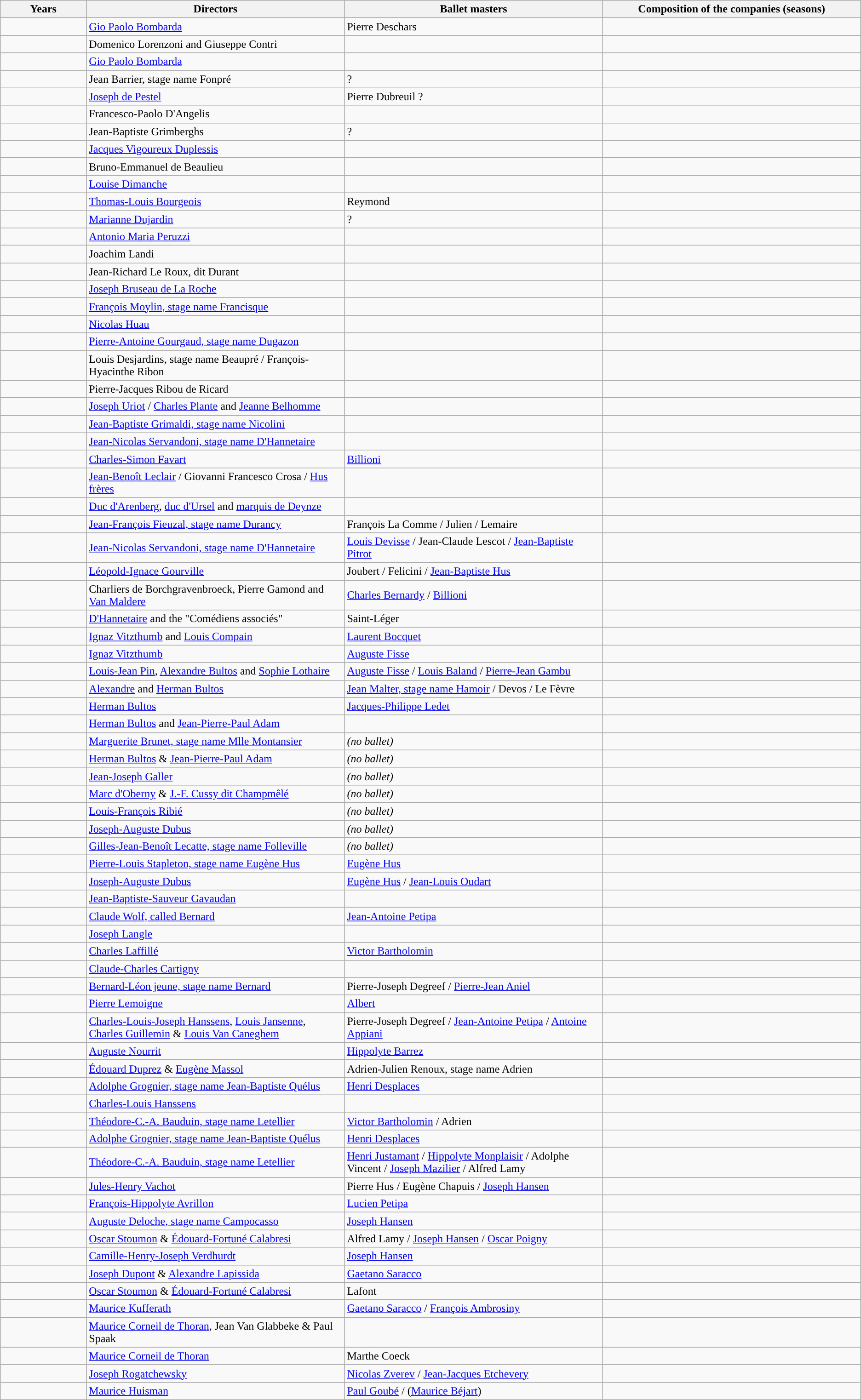<table class="wikitable" align="center">
<tr>
<th align="center" width=10%">Years</th>
<th align="center" width="30%">Directors</th>
<th align="center" width="30%">Ballet masters</th>
<th align="center" width="30%">Composition of the companies (seasons)</th>
</tr>
<tr>
<td></td>
<td><a href='#'>Gio Paolo Bombarda</a></td>
<td>Pierre Deschars</td>
<td></td>
</tr>
<tr>
<td></td>
<td>Domenico Lorenzoni and Giuseppe Contri</td>
<td></td>
<td></td>
</tr>
<tr>
<td></td>
<td><a href='#'>Gio Paolo Bombarda</a></td>
<td></td>
<td></td>
</tr>
<tr>
<td></td>
<td>Jean Barrier, stage name Fonpré</td>
<td>?</td>
<td></td>
</tr>
<tr>
<td></td>
<td><a href='#'>Joseph de Pestel</a></td>
<td>Pierre Dubreuil ?</td>
<td></td>
</tr>
<tr>
<td></td>
<td>Francesco-Paolo D'Angelis</td>
<td></td>
<td></td>
</tr>
<tr>
<td></td>
<td>Jean-Baptiste Grimberghs</td>
<td>?</td>
<td></td>
</tr>
<tr>
<td></td>
<td><a href='#'>Jacques Vigoureux Duplessis</a></td>
<td></td>
<td></td>
</tr>
<tr>
<td></td>
<td>Bruno-Emmanuel de Beaulieu</td>
<td></td>
<td></td>
</tr>
<tr>
<td></td>
<td><a href='#'>Louise Dimanche</a></td>
<td></td>
<td></td>
</tr>
<tr>
<td></td>
<td><a href='#'>Thomas-Louis Bourgeois</a></td>
<td>Reymond</td>
<td></td>
</tr>
<tr>
<td></td>
<td><a href='#'>Marianne Dujardin</a></td>
<td>?</td>
<td></td>
</tr>
<tr>
<td></td>
<td><a href='#'>Antonio Maria Peruzzi</a></td>
<td></td>
<td></td>
</tr>
<tr>
<td></td>
<td>Joachim Landi</td>
<td></td>
<td></td>
</tr>
<tr>
<td></td>
<td>Jean-Richard Le Roux, dit Durant</td>
<td></td>
<td></td>
</tr>
<tr>
<td></td>
<td><a href='#'>Joseph Bruseau de La Roche</a></td>
<td></td>
<td></td>
</tr>
<tr>
<td></td>
<td><a href='#'>François Moylin, stage name Francisque</a></td>
<td></td>
<td></td>
</tr>
<tr>
<td></td>
<td><a href='#'>Nicolas Huau</a></td>
<td></td>
<td></td>
</tr>
<tr>
<td></td>
<td><a href='#'>Pierre-Antoine Gourgaud, stage name Dugazon</a></td>
<td></td>
<td></td>
</tr>
<tr>
<td></td>
<td>Louis Desjardins, stage name Beaupré / François-Hyacinthe Ribon</td>
<td></td>
<td></td>
</tr>
<tr>
<td></td>
<td>Pierre-Jacques Ribou de Ricard</td>
<td></td>
<td></td>
</tr>
<tr>
<td></td>
<td><a href='#'>Joseph Uriot</a> / <a href='#'>Charles Plante</a> and <a href='#'>Jeanne Belhomme</a></td>
<td></td>
<td></td>
</tr>
<tr>
<td></td>
<td><a href='#'>Jean-Baptiste Grimaldi, stage name Nicolini</a></td>
<td></td>
<td></td>
</tr>
<tr>
<td></td>
<td><a href='#'>Jean-Nicolas Servandoni, stage name D'Hannetaire</a></td>
<td></td>
<td></td>
</tr>
<tr>
<td></td>
<td><a href='#'>Charles-Simon Favart</a></td>
<td><a href='#'>Billioni</a></td>
<td></td>
</tr>
<tr>
<td></td>
<td><a href='#'>Jean-Benoît Leclair</a> / Giovanni Francesco Crosa / <a href='#'>Hus frères</a></td>
<td></td>
<td></td>
</tr>
<tr>
<td></td>
<td><a href='#'>Duc d'Arenberg</a>, <a href='#'>duc d'Ursel</a> and <a href='#'>marquis de Deynze</a></td>
<td></td>
<td></td>
</tr>
<tr>
<td></td>
<td><a href='#'>Jean-François Fieuzal, stage name Durancy</a></td>
<td>François La Comme / Julien / Lemaire</td>
<td></td>
</tr>
<tr>
<td></td>
<td><a href='#'>Jean-Nicolas Servandoni, stage name D'Hannetaire</a></td>
<td><a href='#'>Louis Devisse</a> / Jean-Claude Lescot / <a href='#'>Jean-Baptiste Pitrot</a></td>
<td></td>
</tr>
<tr>
<td></td>
<td><a href='#'>Léopold-Ignace Gourville</a></td>
<td>Joubert / Felicini / <a href='#'>Jean-Baptiste Hus</a></td>
<td></td>
</tr>
<tr>
<td></td>
<td>Charliers de Borchgravenbroeck, Pierre Gamond and <a href='#'>Van Maldere</a></td>
<td><a href='#'>Charles Bernardy</a> / <a href='#'>Billioni</a></td>
<td></td>
</tr>
<tr>
<td></td>
<td><a href='#'>D'Hannetaire</a> and the "Comédiens associés"</td>
<td>Saint-Léger</td>
<td></td>
</tr>
<tr>
<td></td>
<td><a href='#'>Ignaz Vitzthumb</a> and <a href='#'>Louis Compain</a></td>
<td><a href='#'>Laurent Bocquet</a></td>
<td></td>
</tr>
<tr>
<td></td>
<td><a href='#'>Ignaz Vitzthumb</a></td>
<td><a href='#'>Auguste Fisse</a></td>
<td></td>
</tr>
<tr>
<td></td>
<td><a href='#'>Louis-Jean Pin</a>, <a href='#'>Alexandre Bultos</a> and <a href='#'>Sophie Lothaire</a></td>
<td><a href='#'>Auguste Fisse</a> / <a href='#'>Louis Baland</a> / <a href='#'>Pierre-Jean Gambu</a></td>
<td></td>
</tr>
<tr>
<td></td>
<td><a href='#'>Alexandre</a> and <a href='#'>Herman Bultos</a></td>
<td><a href='#'>Jean Malter, stage name Hamoir</a> / Devos / Le Fèvre</td>
<td></td>
</tr>
<tr>
<td></td>
<td><a href='#'>Herman Bultos</a></td>
<td><a href='#'>Jacques-Philippe Ledet</a></td>
<td></td>
</tr>
<tr>
<td></td>
<td><a href='#'>Herman Bultos</a> and <a href='#'>Jean-Pierre-Paul Adam</a></td>
<td></td>
<td></td>
</tr>
<tr>
<td></td>
<td><a href='#'>Marguerite Brunet, stage name Mlle Montansier</a></td>
<td><em>(no ballet)</em></td>
<td></td>
</tr>
<tr>
<td></td>
<td><a href='#'>Herman Bultos</a> & <a href='#'>Jean-Pierre-Paul Adam</a></td>
<td><em>(no ballet)</em></td>
<td></td>
</tr>
<tr>
<td></td>
<td><a href='#'>Jean-Joseph Galler</a></td>
<td><em>(no ballet)</em></td>
<td></td>
</tr>
<tr>
<td></td>
<td><a href='#'>Marc d'Oberny</a> & <a href='#'>J.-F. Cussy dit Champmêlé</a></td>
<td><em>(no ballet)</em></td>
<td></td>
</tr>
<tr>
<td></td>
<td><a href='#'>Louis-François Ribié</a></td>
<td><em>(no ballet)</em></td>
<td></td>
</tr>
<tr>
<td></td>
<td><a href='#'>Joseph-Auguste Dubus</a></td>
<td><em>(no ballet)</em></td>
<td></td>
</tr>
<tr>
<td></td>
<td><a href='#'>Gilles-Jean-Benoît Lecatte, stage name Folleville</a></td>
<td><em>(no ballet)</em></td>
<td></td>
</tr>
<tr>
<td></td>
<td><a href='#'>Pierre-Louis Stapleton, stage name Eugène Hus</a></td>
<td><a href='#'>Eugène Hus</a></td>
<td></td>
</tr>
<tr>
<td></td>
<td><a href='#'>Joseph-Auguste Dubus</a></td>
<td><a href='#'>Eugène Hus</a> / <a href='#'>Jean-Louis Oudart</a></td>
<td></td>
</tr>
<tr>
<td></td>
<td><a href='#'>Jean-Baptiste-Sauveur Gavaudan</a></td>
<td></td>
<td></td>
</tr>
<tr>
<td></td>
<td><a href='#'>Claude Wolf, called Bernard</a></td>
<td><a href='#'>Jean-Antoine Petipa</a></td>
<td></td>
</tr>
<tr>
<td></td>
<td><a href='#'>Joseph Langle</a></td>
<td></td>
<td></td>
</tr>
<tr>
<td></td>
<td><a href='#'>Charles Laffillé</a></td>
<td><a href='#'>Victor Bartholomin</a></td>
<td></td>
</tr>
<tr>
<td></td>
<td><a href='#'>Claude-Charles Cartigny</a></td>
<td></td>
<td></td>
</tr>
<tr>
<td></td>
<td><a href='#'>Bernard-Léon jeune, stage name Bernard</a></td>
<td>Pierre-Joseph Degreef / <a href='#'>Pierre-Jean Aniel</a></td>
<td></td>
</tr>
<tr>
<td></td>
<td><a href='#'>Pierre Lemoigne</a></td>
<td><a href='#'>Albert</a></td>
<td></td>
</tr>
<tr>
<td></td>
<td><a href='#'>Charles-Louis-Joseph Hanssens</a>, <a href='#'>Louis Jansenne</a>, <a href='#'>Charles Guillemin</a> & <a href='#'>Louis Van Caneghem</a></td>
<td>Pierre-Joseph Degreef / <a href='#'>Jean-Antoine Petipa</a> / <a href='#'>Antoine Appiani</a></td>
<td></td>
</tr>
<tr>
<td></td>
<td><a href='#'>Auguste Nourrit</a></td>
<td><a href='#'>Hippolyte Barrez</a></td>
<td></td>
</tr>
<tr>
<td></td>
<td><a href='#'>Édouard Duprez</a> & <a href='#'>Eugène Massol</a></td>
<td>Adrien-Julien Renoux, stage name Adrien</td>
<td></td>
</tr>
<tr>
<td></td>
<td><a href='#'>Adolphe Grognier, stage name Jean-Baptiste Quélus</a></td>
<td><a href='#'>Henri Desplaces</a></td>
<td></td>
</tr>
<tr>
<td></td>
<td><a href='#'>Charles-Louis Hanssens</a></td>
<td></td>
<td></td>
</tr>
<tr>
<td></td>
<td><a href='#'>Théodore-C.-A. Bauduin, stage name Letellier</a></td>
<td><a href='#'>Victor Bartholomin</a> / Adrien</td>
<td></td>
</tr>
<tr>
<td></td>
<td><a href='#'>Adolphe Grognier, stage name Jean-Baptiste Quélus</a></td>
<td><a href='#'>Henri Desplaces</a></td>
<td></td>
</tr>
<tr>
<td></td>
<td><a href='#'>Théodore-C.-A. Bauduin, stage name Letellier</a></td>
<td><a href='#'>Henri Justamant</a> / <a href='#'>Hippolyte Monplaisir</a> / Adolphe Vincent / <a href='#'>Joseph Mazilier</a> / Alfred Lamy</td>
<td></td>
</tr>
<tr>
<td></td>
<td><a href='#'>Jules-Henry Vachot</a></td>
<td>Pierre Hus / Eugène Chapuis / <a href='#'>Joseph Hansen</a></td>
<td></td>
</tr>
<tr>
<td></td>
<td><a href='#'>François-Hippolyte Avrillon</a></td>
<td><a href='#'>Lucien Petipa</a></td>
<td></td>
</tr>
<tr>
<td></td>
<td><a href='#'>Auguste Deloche, stage name Campocasso</a></td>
<td><a href='#'>Joseph Hansen</a></td>
<td></td>
</tr>
<tr>
<td></td>
<td><a href='#'>Oscar Stoumon</a> & <a href='#'>Édouard-Fortuné Calabresi</a></td>
<td>Alfred Lamy / <a href='#'>Joseph Hansen</a> / <a href='#'>Oscar Poigny</a></td>
<td></td>
</tr>
<tr>
<td></td>
<td><a href='#'>Camille-Henry-Joseph Verdhurdt</a></td>
<td><a href='#'>Joseph Hansen</a></td>
<td></td>
</tr>
<tr>
<td></td>
<td><a href='#'>Joseph Dupont</a> & <a href='#'>Alexandre Lapissida</a></td>
<td><a href='#'>Gaetano Saracco</a></td>
<td></td>
</tr>
<tr>
<td></td>
<td><a href='#'>Oscar Stoumon</a> & <a href='#'>Édouard-Fortuné Calabresi</a></td>
<td>Lafont</td>
<td></td>
</tr>
<tr>
<td></td>
<td><a href='#'>Maurice Kufferath</a></td>
<td><a href='#'>Gaetano Saracco</a> / <a href='#'>François Ambrosiny</a></td>
<td></td>
</tr>
<tr>
<td></td>
<td><a href='#'>Maurice Corneil de Thoran</a>, Jean Van Glabbeke & Paul Spaak</td>
<td></td>
<td></td>
</tr>
<tr>
<td></td>
<td><a href='#'>Maurice Corneil de Thoran</a></td>
<td>Marthe Coeck</td>
<td></td>
</tr>
<tr>
<td></td>
<td><a href='#'>Joseph Rogatchewsky</a></td>
<td><a href='#'>Nicolas Zverev</a> / <a href='#'>Jean-Jacques Etchevery</a></td>
<td></td>
</tr>
<tr>
<td></td>
<td><a href='#'>Maurice Huisman</a></td>
<td><a href='#'>Paul Goubé</a> / (<a href='#'>Maurice Béjart</a>)</td>
<td></td>
</tr>
</table>
